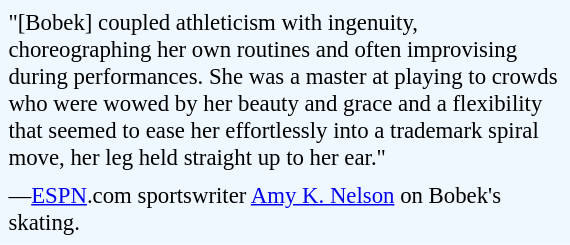<table class="toccolours" style="float: right; margin-left: 1em; margin-right: 2em; font-size: 95%; background:#F0F8FF; color:black; width:25em; max-width: 40%;" cellspacing="5">
<tr>
<td style="text-align: left;">"[Bobek] coupled athleticism with ingenuity, choreographing her own routines and often improvising during performances. She was a master at playing to crowds who were wowed by her beauty and grace and a flexibility that seemed to ease her effortlessly into a trademark spiral move, her leg held straight up to her ear."</td>
</tr>
<tr>
<td style="text-align: left;">—<a href='#'>ESPN</a>.com sportswriter <a href='#'>Amy K. Nelson</a> on Bobek's skating.</td>
</tr>
</table>
